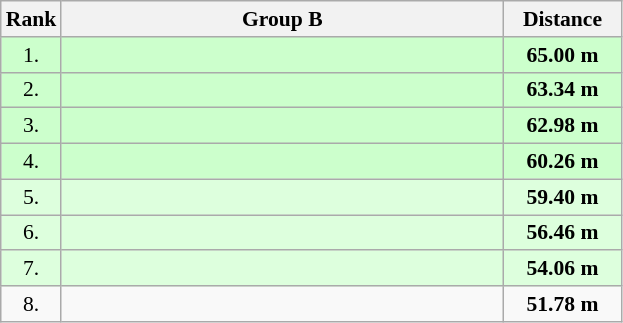<table class="wikitable" style="border-collapse: collapse; font-size: 90%;">
<tr>
<th>Rank</th>
<th style="width: 20em">Group B</th>
<th style="width: 5em">Distance</th>
</tr>
<tr style="background:#ccffcc;">
<td align="center">1.</td>
<td></td>
<td align="center"><strong>65.00 m</strong></td>
</tr>
<tr style="background:#ccffcc;">
<td align="center">2.</td>
<td></td>
<td align="center"><strong>63.34 m</strong></td>
</tr>
<tr style="background:#ccffcc;">
<td align="center">3.</td>
<td></td>
<td align="center"><strong>62.98 m</strong></td>
</tr>
<tr style="background:#ccffcc;">
<td align="center">4.</td>
<td></td>
<td align="center"><strong>60.26 m</strong></td>
</tr>
<tr style="background:#ddffdd;">
<td align="center">5.</td>
<td></td>
<td align="center"><strong>59.40 m</strong></td>
</tr>
<tr style="background:#ddffdd;">
<td align="center">6.</td>
<td></td>
<td align="center"><strong>56.46 m</strong></td>
</tr>
<tr style="background:#ddffdd;">
<td align="center">7.</td>
<td></td>
<td align="center"><strong>54.06 m</strong></td>
</tr>
<tr>
<td align="center">8.</td>
<td></td>
<td align="center"><strong>51.78 m</strong></td>
</tr>
</table>
